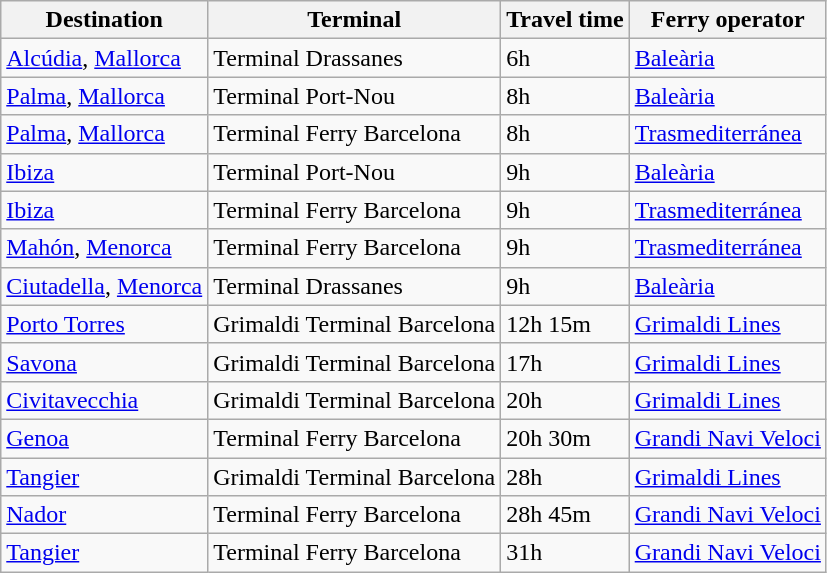<table class="wikitable sortable">
<tr>
<th>Destination</th>
<th>Terminal</th>
<th>Travel time</th>
<th>Ferry operator</th>
</tr>
<tr>
<td> <a href='#'>Alcúdia</a>, <a href='#'>Mallorca</a></td>
<td>Terminal Drassanes</td>
<td>6h</td>
<td><a href='#'>Baleària</a></td>
</tr>
<tr>
<td> <a href='#'>Palma</a>, <a href='#'>Mallorca</a></td>
<td>Terminal Port-Nou</td>
<td>8h</td>
<td><a href='#'>Baleària</a></td>
</tr>
<tr>
<td> <a href='#'>Palma</a>, <a href='#'>Mallorca</a></td>
<td>Terminal Ferry Barcelona</td>
<td>8h</td>
<td><a href='#'>Trasmediterránea</a></td>
</tr>
<tr>
<td> <a href='#'>Ibiza</a></td>
<td>Terminal Port-Nou</td>
<td>9h</td>
<td><a href='#'>Baleària</a></td>
</tr>
<tr>
<td> <a href='#'>Ibiza</a></td>
<td>Terminal Ferry Barcelona</td>
<td>9h</td>
<td><a href='#'>Trasmediterránea</a></td>
</tr>
<tr>
<td> <a href='#'>Mahón</a>, <a href='#'>Menorca</a></td>
<td>Terminal Ferry Barcelona</td>
<td>9h</td>
<td><a href='#'>Trasmediterránea</a></td>
</tr>
<tr>
<td> <a href='#'>Ciutadella</a>, <a href='#'>Menorca</a></td>
<td>Terminal Drassanes</td>
<td>9h</td>
<td><a href='#'>Baleària</a></td>
</tr>
<tr>
<td> <a href='#'>Porto Torres</a></td>
<td>Grimaldi Terminal Barcelona</td>
<td>12h 15m</td>
<td><a href='#'>Grimaldi Lines</a></td>
</tr>
<tr>
<td> <a href='#'>Savona</a></td>
<td>Grimaldi Terminal Barcelona</td>
<td>17h</td>
<td><a href='#'>Grimaldi Lines</a></td>
</tr>
<tr>
<td> <a href='#'>Civitavecchia</a></td>
<td>Grimaldi Terminal Barcelona</td>
<td>20h</td>
<td><a href='#'>Grimaldi Lines</a></td>
</tr>
<tr>
<td> <a href='#'>Genoa</a></td>
<td>Terminal Ferry Barcelona</td>
<td>20h 30m</td>
<td><a href='#'>Grandi Navi Veloci</a></td>
</tr>
<tr>
<td> <a href='#'>Tangier</a></td>
<td>Grimaldi Terminal Barcelona</td>
<td>28h</td>
<td><a href='#'>Grimaldi Lines</a></td>
</tr>
<tr>
<td> <a href='#'>Nador</a></td>
<td>Terminal Ferry Barcelona</td>
<td>28h 45m</td>
<td><a href='#'>Grandi Navi Veloci</a></td>
</tr>
<tr>
<td> <a href='#'>Tangier</a></td>
<td>Terminal Ferry Barcelona</td>
<td>31h</td>
<td><a href='#'>Grandi Navi Veloci</a></td>
</tr>
</table>
